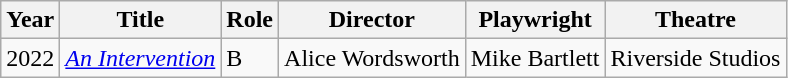<table class="wikitable">
<tr>
<th>Year</th>
<th>Title</th>
<th>Role</th>
<th>Director</th>
<th>Playwright</th>
<th>Theatre</th>
</tr>
<tr>
<td>2022</td>
<td><em><a href='#'>An Intervention</a></em></td>
<td>B</td>
<td>Alice Wordsworth</td>
<td>Mike Bartlett</td>
<td>Riverside Studios</td>
</tr>
</table>
